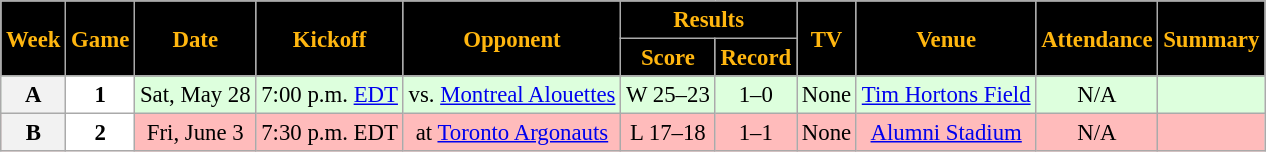<table class="wikitable" style="font-size: 95%;">
<tr>
<th style="background:black;color:#FFB60F;" rowspan=2>Week</th>
<th style="background:black;color:#FFB60F;" rowspan=2>Game</th>
<th style="background:black;color:#FFB60F;" rowspan=2>Date</th>
<th style="background:black;color:#FFB60F;" rowspan=2>Kickoff</th>
<th style="background:black;color:#FFB60F;" rowspan=2>Opponent</th>
<th style="background:black;color:#FFB60F;" colspan=2>Results</th>
<th style="background:black;color:#FFB60F;" rowspan=2>TV</th>
<th style="background:black;color:#FFB60F;" rowspan=2>Venue</th>
<th style="background:black;color:#FFB60F;" rowspan=2>Attendance</th>
<th style="background:black;color:#FFB60F;" rowspan=2>Summary</th>
</tr>
<tr>
<th style="background:black;color:#FFB60F;">Score</th>
<th style="background:black;color:#FFB60F;">Record</th>
</tr>
<tr align="center"= bgcolor="ddffdd">
<th align="center">A</th>
<th style="text-align:center; background:white;"><span>1</span></th>
<td align="center">Sat, May 28</td>
<td align="center">7:00 p.m. <a href='#'>EDT</a></td>
<td align="center">vs. <a href='#'>Montreal Alouettes</a></td>
<td align="center">W 25–23</td>
<td align="center">1–0</td>
<td align="center">None</td>
<td align="center"><a href='#'>Tim Hortons Field</a></td>
<td align="center">N/A</td>
<td align="center"></td>
</tr>
<tr align="center"= bgcolor="ffbbbb">
<th align="center">B</th>
<th style="text-align:center; background:white;"><span>2</span></th>
<td align="center">Fri, June 3</td>
<td align="center">7:30 p.m. EDT</td>
<td align="center">at <a href='#'>Toronto Argonauts</a></td>
<td align="center">L 17–18</td>
<td align="center">1–1</td>
<td align="center">None</td>
<td align="center"><a href='#'>Alumni Stadium</a></td>
<td align="center">N/A</td>
<td align="center"></td>
</tr>
</table>
